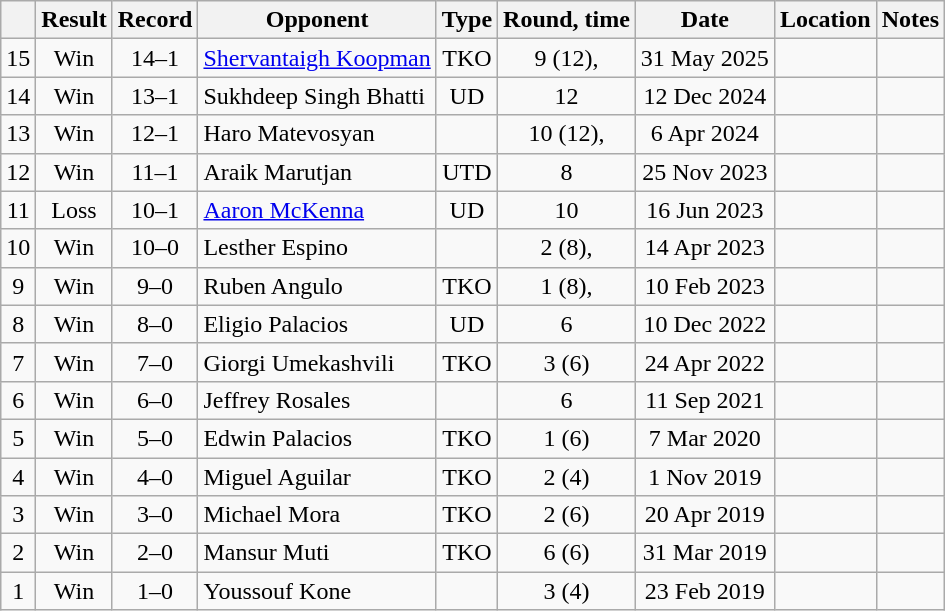<table class="wikitable" style="text-align:center">
<tr>
<th></th>
<th>Result</th>
<th>Record</th>
<th>Opponent</th>
<th>Type</th>
<th>Round, time</th>
<th>Date</th>
<th>Location</th>
<th>Notes</th>
</tr>
<tr>
<td>15</td>
<td>Win</td>
<td>14–1</td>
<td style="text-align: left;"><a href='#'>Shervantaigh Koopman</a></td>
<td>TKO</td>
<td>9 (12), </td>
<td>31 May 2025</td>
<td style="text-align:left;"></td>
<td style="text-align:left;"></td>
</tr>
<tr>
<td>14</td>
<td>Win</td>
<td>13–1</td>
<td style="text-align:left;">Sukhdeep Singh Bhatti</td>
<td>UD</td>
<td>12</td>
<td>12 Dec 2024</td>
<td style="text-align:left;"></td>
<td style="text-align:left;"></td>
</tr>
<tr>
<td>13</td>
<td>Win</td>
<td>12–1</td>
<td style="text-align:left;">Haro Matevosyan</td>
<td></td>
<td>10 (12), </td>
<td>6 Apr 2024</td>
<td style="text-align:left;"></td>
<td style="text-align:left;"></td>
</tr>
<tr>
<td>12</td>
<td>Win</td>
<td>11–1</td>
<td style="text-align:left;">Araik Marutjan</td>
<td>UTD</td>
<td>8</td>
<td>25 Nov 2023</td>
<td style="text-align:left;"></td>
<td></td>
</tr>
<tr>
<td>11</td>
<td>Loss</td>
<td>10–1</td>
<td style="text-align:left;"><a href='#'>Aaron McKenna</a></td>
<td>UD</td>
<td>10</td>
<td>16 Jun 2023</td>
<td style="text-align:left;"></td>
<td style="text-align:left;"></td>
</tr>
<tr>
<td>10</td>
<td>Win</td>
<td>10–0</td>
<td style="text-align:left;">Lesther Espino</td>
<td></td>
<td>2 (8), </td>
<td>14 Apr 2023</td>
<td style="text-align:left;"></td>
<td></td>
</tr>
<tr>
<td>9</td>
<td>Win</td>
<td>9–0</td>
<td style="text-align:left;">Ruben Angulo</td>
<td>TKO</td>
<td>1 (8), </td>
<td>10 Feb 2023</td>
<td style="text-align:left;"></td>
<td></td>
</tr>
<tr>
<td>8</td>
<td>Win</td>
<td>8–0</td>
<td style="text-align:left;">Eligio Palacios</td>
<td>UD</td>
<td>6</td>
<td>10 Dec 2022</td>
<td style="text-align:left;"></td>
<td></td>
</tr>
<tr>
<td>7</td>
<td>Win</td>
<td>7–0</td>
<td style="text-align:left;">Giorgi Umekashvili</td>
<td>TKO</td>
<td>3 (6)</td>
<td>24 Apr 2022</td>
<td style="text-align:left;"></td>
<td></td>
</tr>
<tr>
<td>6</td>
<td>Win</td>
<td>6–0</td>
<td style="text-align:left;">Jeffrey Rosales</td>
<td></td>
<td>6</td>
<td>11 Sep 2021</td>
<td style="text-align:left;"></td>
<td></td>
</tr>
<tr>
<td>5</td>
<td>Win</td>
<td>5–0</td>
<td style="text-align:left;">Edwin Palacios</td>
<td>TKO</td>
<td>1 (6)</td>
<td>7 Mar 2020</td>
<td style="text-align:left;"></td>
<td></td>
</tr>
<tr>
<td>4</td>
<td>Win</td>
<td>4–0</td>
<td style="text-align:left;">Miguel Aguilar</td>
<td>TKO</td>
<td>2 (4)</td>
<td>1 Nov 2019</td>
<td style="text-align:left;"></td>
<td></td>
</tr>
<tr>
<td>3</td>
<td>Win</td>
<td>3–0</td>
<td style="text-align:left;">Michael Mora</td>
<td>TKO</td>
<td>2 (6)</td>
<td>20 Apr 2019</td>
<td style="text-align:left;"></td>
<td></td>
</tr>
<tr>
<td>2</td>
<td>Win</td>
<td>2–0</td>
<td style="text-align:left;">Mansur Muti</td>
<td>TKO</td>
<td>6 (6)</td>
<td>31 Mar 2019</td>
<td style="text-align:left;"></td>
<td></td>
</tr>
<tr>
<td>1</td>
<td>Win</td>
<td>1–0</td>
<td style="text-align:left;">Youssouf Kone</td>
<td></td>
<td>3 (4)</td>
<td>23 Feb 2019</td>
<td style="text-align:left;"></td>
<td></td>
</tr>
</table>
